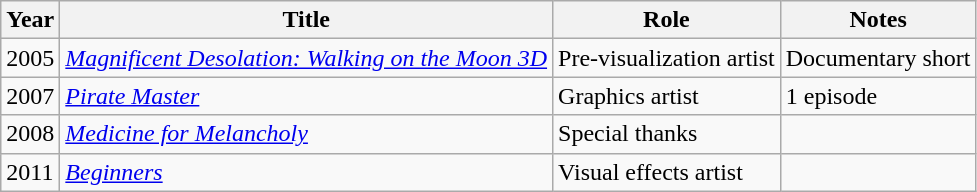<table class="wikitable">
<tr>
<th>Year</th>
<th>Title</th>
<th>Role</th>
<th>Notes</th>
</tr>
<tr>
<td>2005</td>
<td><em><a href='#'>Magnificent Desolation: Walking on the Moon 3D</a></em></td>
<td>Pre-visualization artist</td>
<td>Documentary short</td>
</tr>
<tr>
<td>2007</td>
<td><em><a href='#'>Pirate Master</a></em></td>
<td>Graphics artist</td>
<td>1 episode</td>
</tr>
<tr>
<td>2008</td>
<td><em><a href='#'>Medicine for Melancholy</a></em></td>
<td>Special thanks</td>
<td></td>
</tr>
<tr>
<td>2011</td>
<td><em><a href='#'>Beginners</a></em></td>
<td>Visual effects artist</td>
<td></td>
</tr>
</table>
